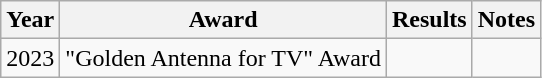<table class="wikitable">
<tr>
<th>Year</th>
<th>Award</th>
<th>Results</th>
<th>Notes</th>
</tr>
<tr>
<td>2023</td>
<td>"Golden Antenna for TV" Award</td>
<td></td>
<td></td>
</tr>
</table>
